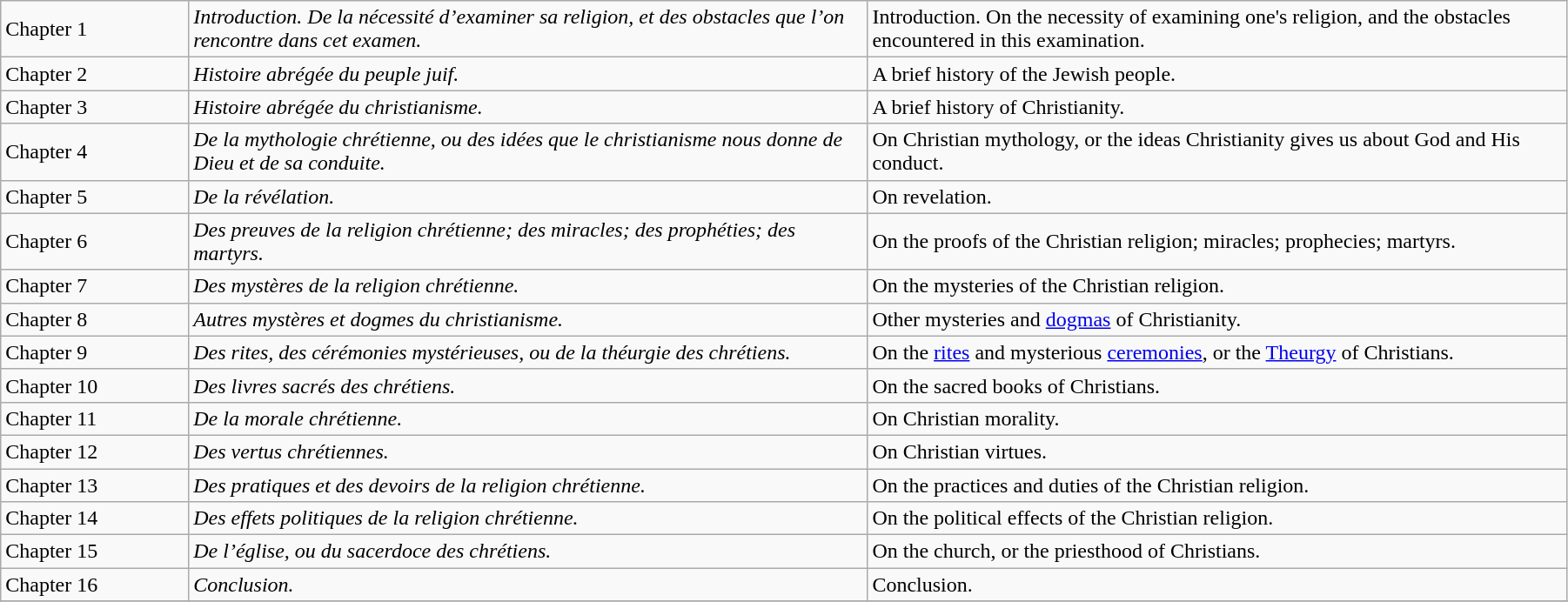<table class="wikitable zebra backgroundcolor5 centered" width="95%" style="padding:1em">
<tr>
<td width="12%">Chapter 1</td>
<td><em>Introduction. De la nécessité d’examiner sa religion, et des obstacles que l’on rencontre dans cet examen.</em></td>
<td>Introduction. On the necessity of examining one's religion, and the obstacles encountered in this examination.</td>
</tr>
<tr>
<td>Chapter 2</td>
<td><em>Histoire abrégée du peuple juif.</em></td>
<td>A brief history of the Jewish people.</td>
</tr>
<tr>
<td>Chapter 3</td>
<td><em>Histoire abrégée du christianisme.</em></td>
<td>A brief history of Christianity.</td>
</tr>
<tr>
<td>Chapter 4</td>
<td><em>De la mythologie chrétienne, ou des idées que le christianisme nous donne de Dieu et de sa conduite.</em></td>
<td>On Christian mythology, or the ideas Christianity gives us about God and His conduct.</td>
</tr>
<tr>
<td>Chapter 5</td>
<td><em>De la révélation.</em></td>
<td>On revelation.</td>
</tr>
<tr>
<td>Chapter 6</td>
<td><em>Des preuves de la religion chrétienne; des miracles; des prophéties; des martyrs.</em></td>
<td>On the proofs of the Christian religion; miracles; prophecies; martyrs.</td>
</tr>
<tr>
<td>Chapter 7</td>
<td><em>Des mystères de la religion chrétienne.</em></td>
<td>On the mysteries of the Christian religion.</td>
</tr>
<tr>
<td>Chapter 8</td>
<td><em>Autres mystères et dogmes du christianisme.</em></td>
<td>Other mysteries and <a href='#'>dogmas</a> of Christianity.</td>
</tr>
<tr>
<td>Chapter 9</td>
<td><em>Des rites, des cérémonies mystérieuses, ou de la théurgie des chrétiens.</em></td>
<td>On the <a href='#'>rites</a> and mysterious <a href='#'>ceremonies</a>, or the <a href='#'>Theurgy</a> of Christians.</td>
</tr>
<tr>
<td>Chapter 10</td>
<td><em>Des livres sacrés des chrétiens.</em></td>
<td>On the sacred books of Christians.</td>
</tr>
<tr>
<td>Chapter 11</td>
<td><em>De la morale chrétienne.</em></td>
<td>On Christian morality.</td>
</tr>
<tr>
<td>Chapter 12</td>
<td><em>Des vertus chrétiennes.</em></td>
<td>On Christian virtues.</td>
</tr>
<tr>
<td>Chapter 13</td>
<td><em>Des pratiques et des devoirs de la religion chrétienne.</em></td>
<td>On the practices and duties of the Christian religion.</td>
</tr>
<tr>
<td>Chapter 14</td>
<td><em>Des effets politiques de la religion chrétienne.</em></td>
<td>On the political effects of the Christian religion.</td>
</tr>
<tr>
<td>Chapter 15</td>
<td><em>De l’église, ou du sacerdoce des chrétiens.</em></td>
<td>On the church, or the priesthood of Christians.</td>
</tr>
<tr>
<td>Chapter 16</td>
<td><em>Conclusion.</em></td>
<td>Conclusion.</td>
</tr>
<tr>
</tr>
</table>
